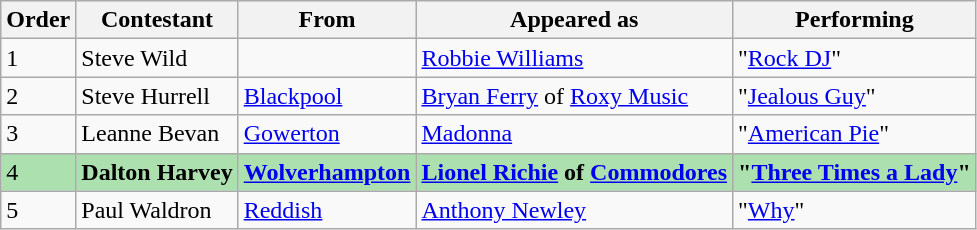<table class="wikitable">
<tr>
<th>Order</th>
<th>Contestant</th>
<th>From</th>
<th>Appeared as</th>
<th>Performing</th>
</tr>
<tr>
<td>1</td>
<td>Steve Wild</td>
<td></td>
<td><a href='#'>Robbie Williams</a></td>
<td>"<a href='#'>Rock DJ</a>"</td>
</tr>
<tr>
<td>2</td>
<td>Steve Hurrell</td>
<td><a href='#'>Blackpool</a></td>
<td><a href='#'>Bryan Ferry</a> of <a href='#'>Roxy Music</a></td>
<td>"<a href='#'>Jealous Guy</a>"</td>
</tr>
<tr>
<td>3</td>
<td>Leanne Bevan</td>
<td><a href='#'>Gowerton</a></td>
<td><a href='#'>Madonna</a></td>
<td>"<a href='#'>American Pie</a>"</td>
</tr>
<tr style="background:#ACE1AF;">
<td>4</td>
<td><strong>Dalton Harvey</strong></td>
<td><strong><a href='#'>Wolverhampton</a></strong></td>
<td><strong><a href='#'>Lionel Richie</a> of <a href='#'>Commodores</a></strong></td>
<td><strong>"<a href='#'>Three Times a Lady</a>"</strong></td>
</tr>
<tr>
<td>5</td>
<td>Paul Waldron</td>
<td><a href='#'>Reddish</a></td>
<td><a href='#'>Anthony Newley</a></td>
<td>"<a href='#'>Why</a>"</td>
</tr>
</table>
